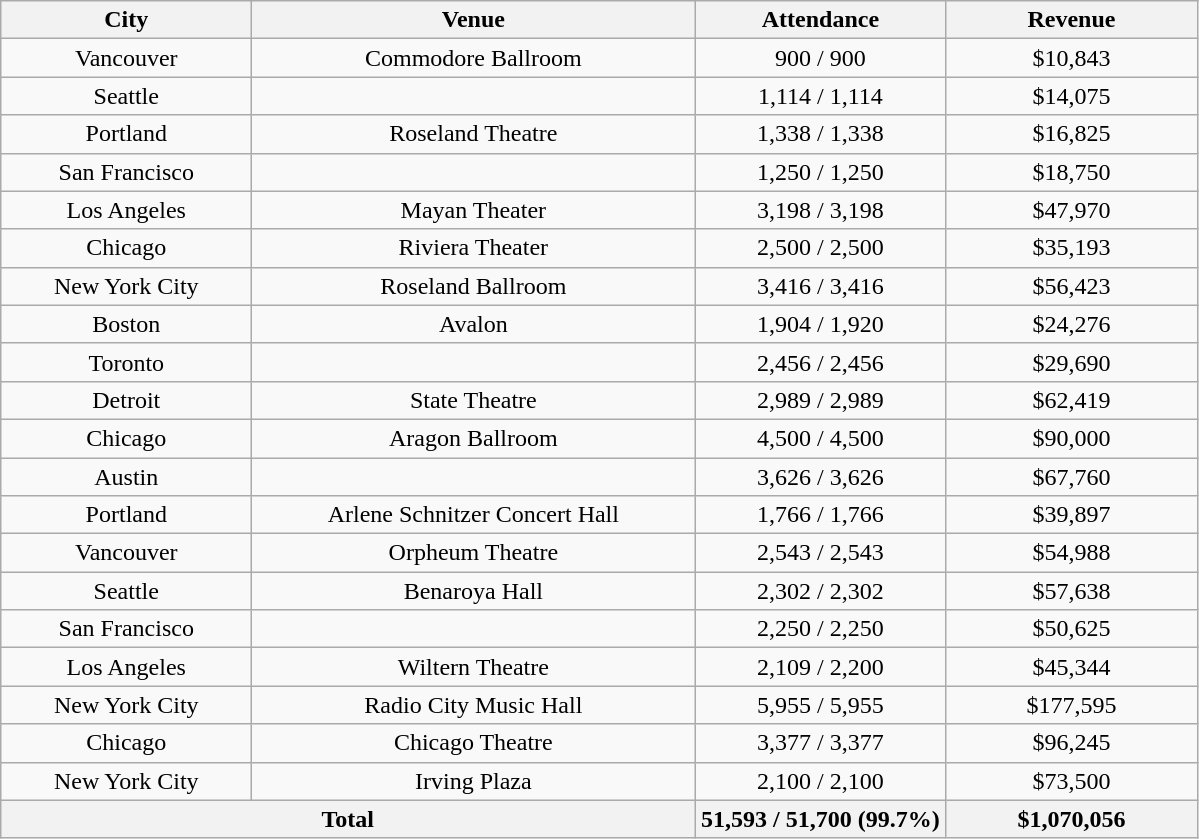<table class="wikitable sortable plainrowheaders" style="text-align:center;">
<tr>
<th scope="col" style="width:10em;">City</th>
<th scope="col" style="width:18em;">Venue</th>
<th scope="col" style="width:10em;">Attendance</th>
<th scope="col" style="width:10em;">Revenue</th>
</tr>
<tr>
<td>Vancouver</td>
<td>Commodore Ballroom</td>
<td>900 / 900</td>
<td>$10,843</td>
</tr>
<tr>
<td>Seattle</td>
<td></td>
<td>1,114 / 1,114</td>
<td>$14,075</td>
</tr>
<tr>
<td>Portland</td>
<td>Roseland Theatre</td>
<td>1,338 / 1,338</td>
<td>$16,825</td>
</tr>
<tr>
<td>San Francisco</td>
<td></td>
<td>1,250 / 1,250</td>
<td>$18,750</td>
</tr>
<tr>
<td>Los Angeles</td>
<td>Mayan Theater</td>
<td>3,198 / 3,198</td>
<td>$47,970</td>
</tr>
<tr>
<td>Chicago</td>
<td>Riviera Theater</td>
<td>2,500 / 2,500</td>
<td>$35,193</td>
</tr>
<tr>
<td>New York City</td>
<td>Roseland Ballroom</td>
<td>3,416 / 3,416</td>
<td>$56,423</td>
</tr>
<tr>
<td>Boston</td>
<td>Avalon</td>
<td>1,904 / 1,920</td>
<td>$24,276</td>
</tr>
<tr>
<td>Toronto</td>
<td></td>
<td>2,456 / 2,456</td>
<td>$29,690</td>
</tr>
<tr>
<td>Detroit</td>
<td>State Theatre</td>
<td>2,989 / 2,989</td>
<td>$62,419</td>
</tr>
<tr>
<td>Chicago</td>
<td>Aragon Ballroom</td>
<td>4,500 / 4,500</td>
<td>$90,000</td>
</tr>
<tr>
<td>Austin</td>
<td></td>
<td>3,626 / 3,626</td>
<td>$67,760</td>
</tr>
<tr>
<td>Portland</td>
<td>Arlene Schnitzer Concert Hall</td>
<td>1,766 / 1,766</td>
<td>$39,897</td>
</tr>
<tr>
<td>Vancouver</td>
<td>Orpheum Theatre</td>
<td>2,543 / 2,543</td>
<td>$54,988</td>
</tr>
<tr>
<td>Seattle</td>
<td>Benaroya Hall</td>
<td>2,302 / 2,302</td>
<td>$57,638</td>
</tr>
<tr>
<td>San Francisco</td>
<td></td>
<td>2,250 / 2,250</td>
<td>$50,625</td>
</tr>
<tr>
<td>Los Angeles</td>
<td>Wiltern Theatre</td>
<td>2,109 / 2,200</td>
<td>$45,344</td>
</tr>
<tr>
<td>New York City</td>
<td>Radio City Music Hall</td>
<td>5,955 / 5,955</td>
<td>$177,595</td>
</tr>
<tr>
<td>Chicago</td>
<td>Chicago Theatre</td>
<td>3,377 / 3,377</td>
<td>$96,245</td>
</tr>
<tr>
<td>New York City</td>
<td>Irving Plaza</td>
<td>2,100 / 2,100</td>
<td>$73,500</td>
</tr>
<tr>
<th colspan="2">Total</th>
<th>51,593 / 51,700 (99.7%)</th>
<th>$1,070,056</th>
</tr>
</table>
